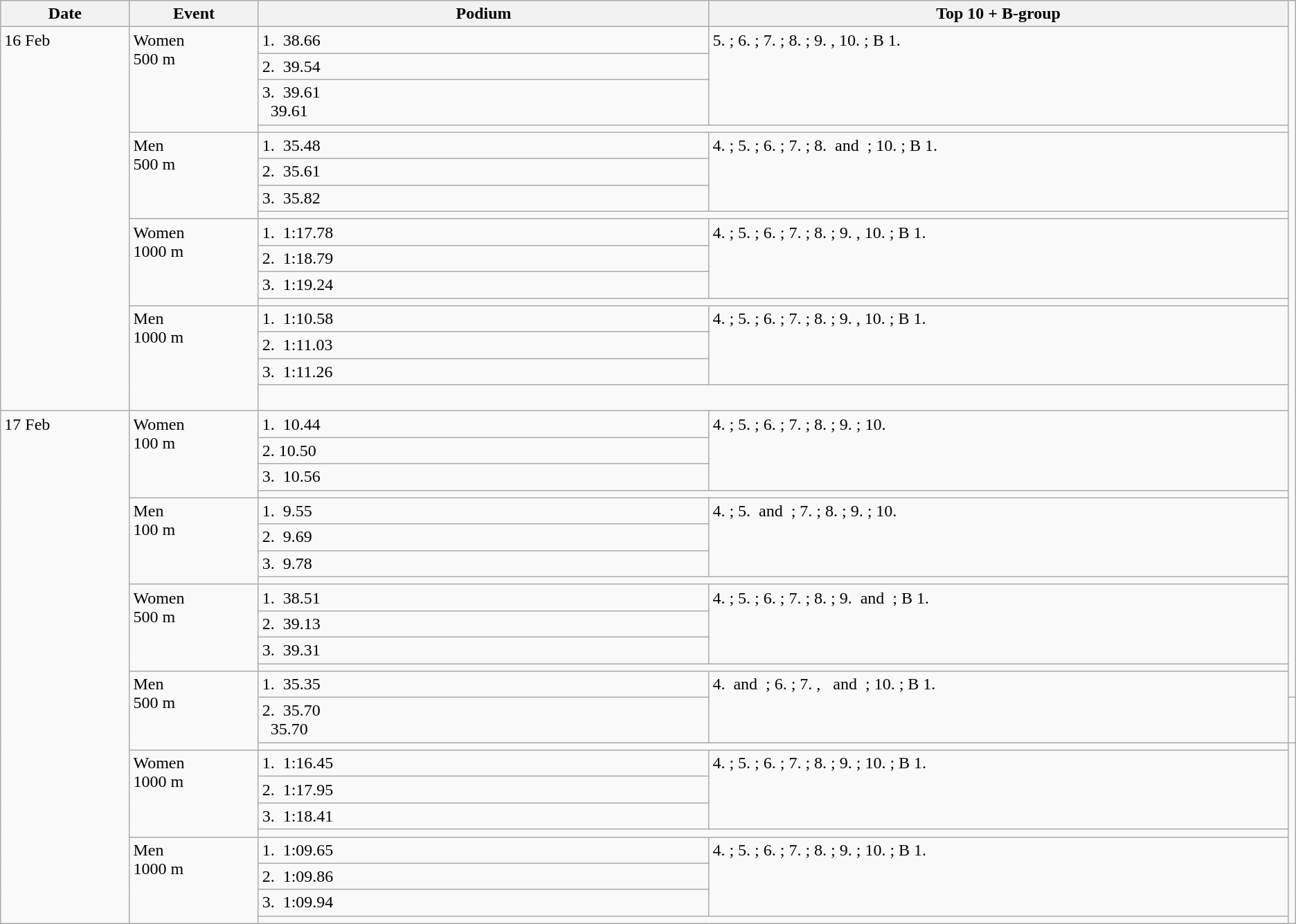<table class="wikitable">
<tr>
<th width="10%">Date</th>
<th width="10%">Event</th>
<th width="35%">Podium</th>
<th width="45%">Top 10 + B-group<br></th>
</tr>
<tr valign="top">
<td rowspan="16">16 Feb</td>
<td rowspan="4">Women<br>500 m<br></td>
<td>1.  38.66</td>
<td rowspan="3">5. ; 6. ; 7. ; 8. ; 9. , 10. ; B 1. </td>
</tr>
<tr>
<td>2.  39.54</td>
</tr>
<tr>
<td>3.  39.61<br>   39.61</td>
</tr>
<tr>
<td colspan="2"></td>
</tr>
<tr valign="top">
<td rowspan="4">Men<br>500 m<br></td>
<td>1.  35.48</td>
<td rowspan="3">4. ; 5. ; 6. ; 7. ; 8.  and  ; 10. ; B 1. </td>
</tr>
<tr>
<td>2.  35.61</td>
</tr>
<tr>
<td>3.  35.82</td>
</tr>
<tr>
<td colspan="2"></td>
</tr>
<tr valign="top">
<td rowspan="4">Women<br>1000 m<br></td>
<td>1.   1:17.78</td>
<td rowspan="3">4. ; 5. ; 6. ; 7. ; 8. ; 9. , 10. ; B 1. </td>
</tr>
<tr>
<td>2.  1:18.79</td>
</tr>
<tr>
<td>3.  1:19.24</td>
</tr>
<tr>
<td colspan="2"></td>
</tr>
<tr valign="top">
<td rowspan="4">Men<br>1000 m<br></td>
<td>1.   	 1:10.58</td>
<td rowspan="3">4. ; 5. ; 6. ; 7. ; 8. ; 9. , 10. ; B 1. </td>
</tr>
<tr>
<td>2.  1:11.03</td>
</tr>
<tr>
<td>3.  1:11.26</td>
</tr>
<tr>
<td colspan="2"><br></td>
</tr>
<tr valign="top">
<td rowspan="24">17 Feb</td>
<td rowspan="4">Women<br>100 m<br></td>
<td>1.   10.44</td>
<td rowspan="3">4. ; 5. ; 6. ; 7. ; 8. ; 9. ; 10. </td>
</tr>
<tr>
<td>2. 10.50</td>
</tr>
<tr>
<td>3.  10.56</td>
</tr>
<tr>
<td colspan="2"></td>
</tr>
<tr valign="top">
<td rowspan="4">Men<br>100 m<br></td>
<td>1.  9.55</td>
<td rowspan="3">4. ; 5.  and  ; 7. ; 8. ; 9. ; 10. </td>
</tr>
<tr>
<td>2.  9.69</td>
</tr>
<tr>
<td>3.  9.78</td>
</tr>
<tr>
<td colspan="2"></td>
</tr>
<tr valign="top">
<td rowspan="4">Women<br>500 m<br></td>
<td>1.   38.51</td>
<td rowspan="3">4. ; 5. ; 6. ; 7. ; 8. ; 9.  and  ; B 1. </td>
</tr>
<tr>
<td>2.  39.13</td>
</tr>
<tr>
<td>3.  39.31</td>
</tr>
<tr>
<td colspan="2"></td>
</tr>
<tr valign="top">
<td rowspan="4">Men<br>500 m<br></td>
<td>1.  35.35</td>
<td rowspan="3">4.  and  ; 6. ; 7. ,   and  ; 10. ; B 1. </td>
</tr>
<tr>
<td rowspan="2">2.  35.70 <br>  35.70</td>
</tr>
<tr>
<td></td>
</tr>
<tr>
<td colspan="2"></td>
</tr>
<tr valign="top">
<td rowspan="4">Women<br>1000 m<br></td>
<td>1.   1:16.45</td>
<td rowspan="3">4. ; 5. ; 6. ; 7. ; 8. ; 9. ; 10. ; B 1. </td>
</tr>
<tr>
<td>2.  1:17.95</td>
</tr>
<tr>
<td>3.  1:18.41</td>
</tr>
<tr>
<td colspan="2"></td>
</tr>
<tr valign="top">
<td rowspan="4">Men<br>1000 m<br></td>
<td>1.   1:09.65</td>
<td rowspan="3">4. ; 5. ; 6. ; 7. ; 8. ; 9. ; 10. ; B 1. </td>
</tr>
<tr>
<td>2.  1:09.86</td>
</tr>
<tr>
<td>3.  1:09.94</td>
</tr>
<tr>
<td colspan="2"></td>
</tr>
</table>
